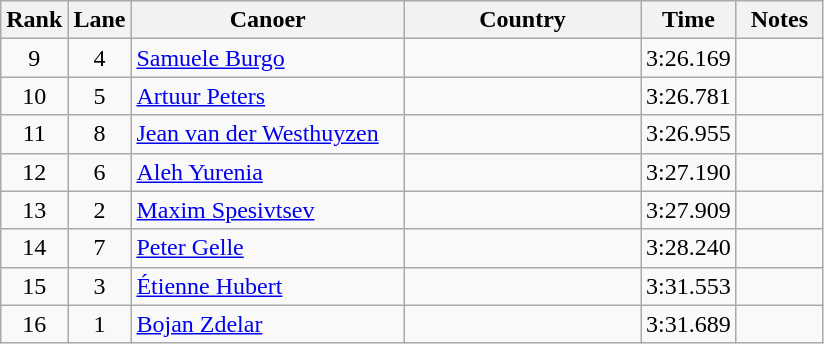<table class="wikitable" style="text-align:center;">
<tr>
<th width=30>Rank</th>
<th width=30>Lane</th>
<th width=175>Canoer</th>
<th width=150>Country</th>
<th width=30>Time</th>
<th width=50>Notes</th>
</tr>
<tr>
<td>9</td>
<td>4</td>
<td align=left><a href='#'>Samuele Burgo</a></td>
<td align=left></td>
<td>3:26.169</td>
<td></td>
</tr>
<tr>
<td>10</td>
<td>5</td>
<td align=left><a href='#'>Artuur Peters</a></td>
<td align=left></td>
<td>3:26.781</td>
<td></td>
</tr>
<tr>
<td>11</td>
<td>8</td>
<td align=left><a href='#'>Jean van der Westhuyzen</a></td>
<td align=left></td>
<td>3:26.955</td>
<td></td>
</tr>
<tr>
<td>12</td>
<td>6</td>
<td align=left><a href='#'>Aleh Yurenia</a></td>
<td align=left></td>
<td>3:27.190</td>
<td></td>
</tr>
<tr>
<td>13</td>
<td>2</td>
<td align=left><a href='#'>Maxim Spesivtsev</a></td>
<td align=left></td>
<td>3:27.909</td>
<td></td>
</tr>
<tr>
<td>14</td>
<td>7</td>
<td align=left><a href='#'>Peter Gelle</a></td>
<td align=left></td>
<td>3:28.240</td>
<td></td>
</tr>
<tr>
<td>15</td>
<td>3</td>
<td align=left><a href='#'>Étienne Hubert</a></td>
<td align=left></td>
<td>3:31.553</td>
<td></td>
</tr>
<tr>
<td>16</td>
<td>1</td>
<td align=left><a href='#'>Bojan Zdelar</a></td>
<td align=left></td>
<td>3:31.689</td>
<td></td>
</tr>
</table>
